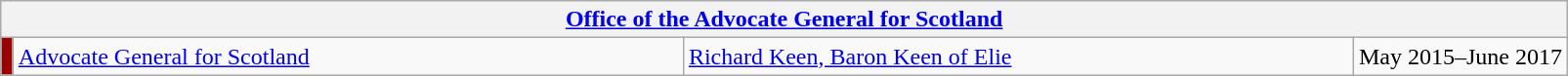<table class="wikitable">
<tr>
<th colspan="4"><a href='#'>Office of the Advocate General for Scotland</a></th>
</tr>
<tr>
<td style="width:1px; background:#900;"></td>
<td style="width: 450px;"><a href='#'>Advocate General for Scotland</a></td>
<td style="width: 450px;"><a href='#'>Richard Keen, Baron Keen of Elie</a></td>
<td>May 2015–June 2017</td>
</tr>
</table>
